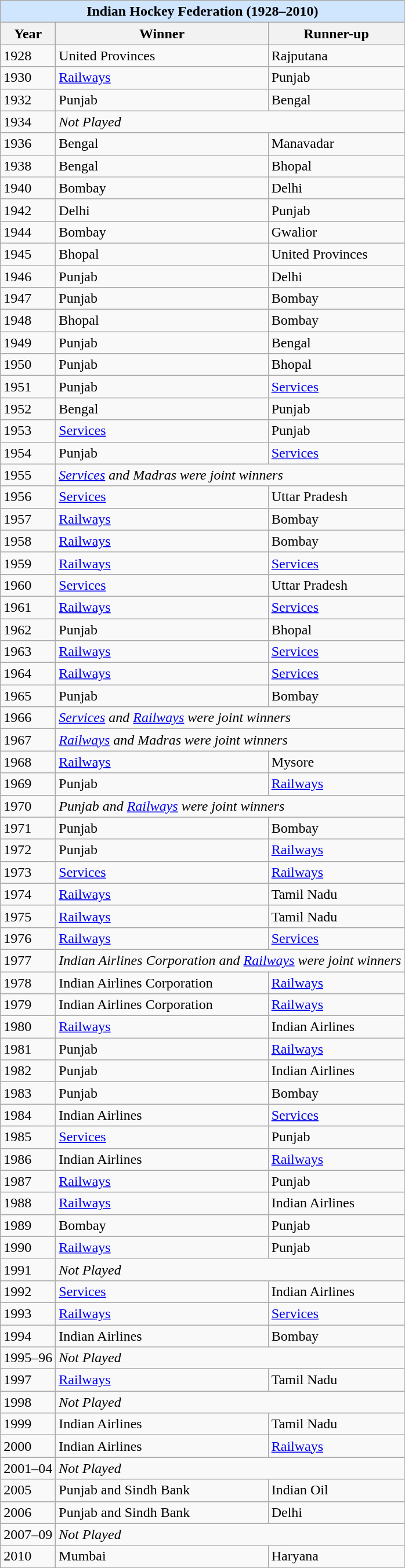<table class="wikitable">
<tr style="background: #D0E6FF;">
<td colspan="3" style="text-align:center;"><strong>Indian Hockey Federation (1928–2010)</strong></td>
</tr>
<tr>
<th>Year</th>
<th>Winner</th>
<th>Runner-up</th>
</tr>
<tr>
<td>1928</td>
<td>United Provinces</td>
<td>Rajputana</td>
</tr>
<tr>
<td>1930</td>
<td><a href='#'>Railways</a></td>
<td>Punjab</td>
</tr>
<tr>
<td>1932</td>
<td>Punjab</td>
<td>Bengal</td>
</tr>
<tr>
<td>1934</td>
<td colspan=2><em>Not Played</em></td>
</tr>
<tr>
<td>1936</td>
<td>Bengal</td>
<td>Manavadar</td>
</tr>
<tr>
<td>1938</td>
<td>Bengal</td>
<td>Bhopal</td>
</tr>
<tr>
<td>1940</td>
<td>Bombay</td>
<td>Delhi</td>
</tr>
<tr>
<td>1942</td>
<td>Delhi</td>
<td>Punjab</td>
</tr>
<tr>
<td>1944</td>
<td>Bombay</td>
<td>Gwalior</td>
</tr>
<tr>
<td>1945</td>
<td>Bhopal</td>
<td>United Provinces</td>
</tr>
<tr>
<td>1946</td>
<td>Punjab</td>
<td>Delhi</td>
</tr>
<tr>
<td>1947</td>
<td>Punjab</td>
<td>Bombay</td>
</tr>
<tr>
<td>1948</td>
<td>Bhopal</td>
<td>Bombay</td>
</tr>
<tr>
<td>1949</td>
<td>Punjab</td>
<td>Bengal</td>
</tr>
<tr>
<td>1950</td>
<td>Punjab</td>
<td>Bhopal</td>
</tr>
<tr>
<td>1951</td>
<td>Punjab</td>
<td><a href='#'>Services</a></td>
</tr>
<tr>
<td>1952</td>
<td>Bengal</td>
<td>Punjab</td>
</tr>
<tr>
<td>1953</td>
<td><a href='#'>Services</a></td>
<td>Punjab</td>
</tr>
<tr>
<td>1954</td>
<td>Punjab</td>
<td><a href='#'>Services</a></td>
</tr>
<tr>
<td>1955</td>
<td colspan=2><em><a href='#'>Services</a> and Madras were joint winners</em></td>
</tr>
<tr>
<td>1956</td>
<td><a href='#'>Services</a></td>
<td>Uttar Pradesh</td>
</tr>
<tr>
<td>1957</td>
<td><a href='#'>Railways</a></td>
<td>Bombay</td>
</tr>
<tr>
<td>1958</td>
<td><a href='#'>Railways</a></td>
<td>Bombay</td>
</tr>
<tr>
<td>1959</td>
<td><a href='#'>Railways</a></td>
<td><a href='#'>Services</a></td>
</tr>
<tr>
<td>1960</td>
<td><a href='#'>Services</a></td>
<td>Uttar Pradesh</td>
</tr>
<tr>
<td>1961</td>
<td><a href='#'>Railways</a></td>
<td><a href='#'>Services</a></td>
</tr>
<tr>
<td>1962</td>
<td>Punjab</td>
<td>Bhopal</td>
</tr>
<tr>
<td>1963</td>
<td><a href='#'>Railways</a></td>
<td><a href='#'>Services</a></td>
</tr>
<tr>
<td>1964</td>
<td><a href='#'>Railways</a></td>
<td><a href='#'>Services</a></td>
</tr>
<tr>
<td>1965</td>
<td>Punjab</td>
<td>Bombay</td>
</tr>
<tr>
<td>1966</td>
<td colspan=2><em><a href='#'>Services</a> and <a href='#'>Railways</a> were joint winners</em></td>
</tr>
<tr>
<td>1967</td>
<td colspan=2><em><a href='#'>Railways</a> and Madras were joint winners</em></td>
</tr>
<tr>
<td>1968</td>
<td><a href='#'>Railways</a></td>
<td>Mysore</td>
</tr>
<tr>
<td>1969</td>
<td>Punjab</td>
<td><a href='#'>Railways</a></td>
</tr>
<tr>
<td>1970</td>
<td colspan=2><em>Punjab and <a href='#'>Railways</a> were joint winners</em></td>
</tr>
<tr>
<td>1971</td>
<td>Punjab</td>
<td>Bombay</td>
</tr>
<tr>
<td>1972</td>
<td>Punjab</td>
<td><a href='#'>Railways</a></td>
</tr>
<tr>
<td>1973</td>
<td><a href='#'>Services</a></td>
<td><a href='#'>Railways</a></td>
</tr>
<tr>
<td>1974</td>
<td><a href='#'>Railways</a></td>
<td>Tamil Nadu</td>
</tr>
<tr>
<td>1975</td>
<td><a href='#'>Railways</a></td>
<td>Tamil Nadu</td>
</tr>
<tr>
<td>1976</td>
<td><a href='#'>Railways</a></td>
<td><a href='#'>Services</a></td>
</tr>
<tr>
<td>1977</td>
<td colspan=2><em>Indian Airlines Corporation and <a href='#'>Railways</a> were joint winners</em></td>
</tr>
<tr>
<td>1978</td>
<td>Indian Airlines Corporation</td>
<td><a href='#'>Railways</a></td>
</tr>
<tr>
<td>1979</td>
<td>Indian Airlines Corporation</td>
<td><a href='#'>Railways</a></td>
</tr>
<tr>
<td>1980</td>
<td><a href='#'>Railways</a></td>
<td>Indian Airlines</td>
</tr>
<tr>
<td>1981</td>
<td>Punjab</td>
<td><a href='#'>Railways</a></td>
</tr>
<tr>
<td>1982</td>
<td>Punjab</td>
<td>Indian Airlines</td>
</tr>
<tr>
<td>1983</td>
<td>Punjab</td>
<td>Bombay</td>
</tr>
<tr>
<td>1984</td>
<td>Indian Airlines</td>
<td><a href='#'>Services</a></td>
</tr>
<tr>
<td>1985</td>
<td><a href='#'>Services</a></td>
<td>Punjab</td>
</tr>
<tr>
<td>1986</td>
<td>Indian Airlines</td>
<td><a href='#'>Railways</a></td>
</tr>
<tr>
<td>1987</td>
<td><a href='#'>Railways</a></td>
<td>Punjab</td>
</tr>
<tr>
<td>1988</td>
<td><a href='#'>Railways</a></td>
<td>Indian Airlines</td>
</tr>
<tr>
<td>1989</td>
<td>Bombay</td>
<td>Punjab</td>
</tr>
<tr>
<td>1990</td>
<td><a href='#'>Railways</a></td>
<td>Punjab</td>
</tr>
<tr>
<td>1991</td>
<td colspan=2><em>Not Played</em></td>
</tr>
<tr>
<td>1992</td>
<td><a href='#'>Services</a></td>
<td>Indian Airlines</td>
</tr>
<tr>
<td>1993</td>
<td><a href='#'>Railways</a></td>
<td><a href='#'>Services</a></td>
</tr>
<tr>
<td>1994</td>
<td>Indian Airlines</td>
<td>Bombay</td>
</tr>
<tr>
<td>1995–96</td>
<td colspan=2><em>Not Played</em></td>
</tr>
<tr>
<td>1997</td>
<td><a href='#'>Railways</a></td>
<td>Tamil Nadu</td>
</tr>
<tr>
<td>1998</td>
<td colspan=2><em>Not Played</em></td>
</tr>
<tr>
<td>1999</td>
<td>Indian Airlines</td>
<td>Tamil Nadu</td>
</tr>
<tr>
<td>2000</td>
<td>Indian Airlines</td>
<td><a href='#'>Railways</a></td>
</tr>
<tr>
<td>2001–04</td>
<td colspan=2><em>Not Played</em></td>
</tr>
<tr>
<td>2005</td>
<td>Punjab and Sindh Bank</td>
<td>Indian Oil</td>
</tr>
<tr>
<td>2006</td>
<td>Punjab and Sindh Bank</td>
<td>Delhi</td>
</tr>
<tr>
<td>2007–09</td>
<td colspan=2><em>Not Played</em></td>
</tr>
<tr>
<td>2010</td>
<td>Mumbai</td>
<td>Haryana</td>
</tr>
</table>
